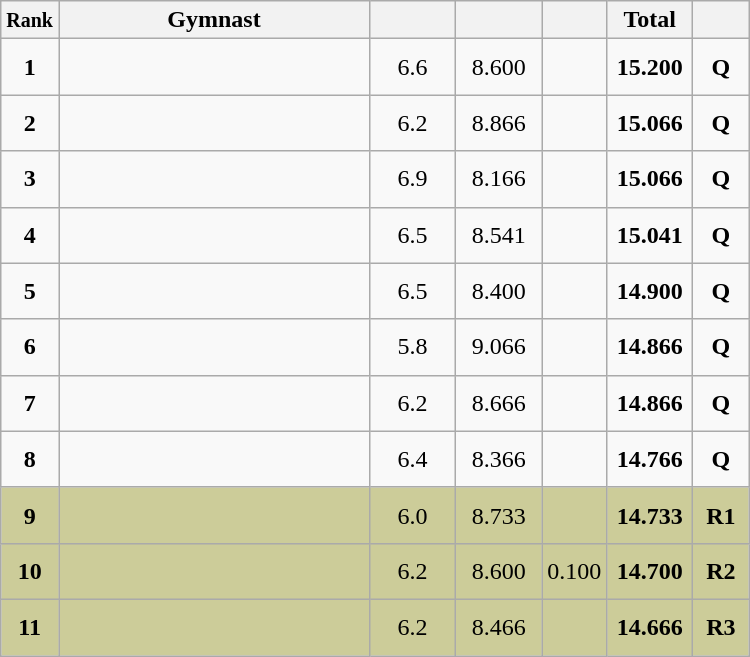<table style="text-align:center;" class="wikitable sortable">
<tr>
<th scope="col" style="width:15px;"><small>Rank</small></th>
<th scope="col" style="width:200px;">Gymnast</th>
<th scope="col" style="width:50px;"><small></small></th>
<th scope="col" style="width:50px;"><small></small></th>
<th scope="col" style="width:20px;"><small></small></th>
<th scope="col" style="width:50px;">Total</th>
<th scope="col" style="width:30px;"><small></small></th>
</tr>
<tr>
<td scope="row" style="text-align:center"><strong>1</strong></td>
<td style="height:30px; text-align:left;"></td>
<td>6.6</td>
<td>8.600</td>
<td></td>
<td><strong>15.200</strong></td>
<td><strong>Q</strong></td>
</tr>
<tr>
<td scope="row" style="text-align:center"><strong>2</strong></td>
<td style="height:30px; text-align:left;"></td>
<td>6.2</td>
<td>8.866</td>
<td></td>
<td><strong>15.066</strong></td>
<td><strong>Q</strong></td>
</tr>
<tr>
<td scope="row" style="text-align:center"><strong>3</strong></td>
<td style="height:30px; text-align:left;"></td>
<td>6.9</td>
<td>8.166</td>
<td></td>
<td><strong>15.066</strong></td>
<td><strong>Q</strong></td>
</tr>
<tr>
<td scope="row" style="text-align:center"><strong>4</strong></td>
<td style="height:30px; text-align:left;"></td>
<td>6.5</td>
<td>8.541</td>
<td></td>
<td><strong>15.041</strong></td>
<td><strong>Q</strong></td>
</tr>
<tr>
<td scope="row" style="text-align:center"><strong>5</strong></td>
<td style="height:30px; text-align:left;"></td>
<td>6.5</td>
<td>8.400</td>
<td></td>
<td><strong>14.900</strong></td>
<td><strong>Q</strong></td>
</tr>
<tr>
<td scope="row" style="text-align:center"><strong>6</strong></td>
<td style="height:30px; text-align:left;"></td>
<td>5.8</td>
<td>9.066</td>
<td></td>
<td><strong>14.866</strong></td>
<td><strong>Q</strong></td>
</tr>
<tr>
<td scope="row" style="text-align:center"><strong>7</strong></td>
<td style="height:30px; text-align:left;"></td>
<td>6.2</td>
<td>8.666</td>
<td></td>
<td><strong>14.866</strong></td>
<td><strong>Q</strong></td>
</tr>
<tr>
<td scope="row" style="text-align:center"><strong>8</strong></td>
<td style="height:30px; text-align:left;"></td>
<td>6.4</td>
<td>8.366</td>
<td></td>
<td><strong>14.766</strong></td>
<td><strong>Q</strong></td>
</tr>
<tr style="background:#cccc99;">
<td scope="row" style="text-align:center"><strong>9</strong></td>
<td style="height:30px; text-align:left;"></td>
<td>6.0</td>
<td>8.733</td>
<td></td>
<td><strong>14.733</strong></td>
<td><strong>R1</strong></td>
</tr>
<tr style="background:#cccc99;">
<td scope="row" style="text-align:center"><strong>10</strong></td>
<td style="height:30px; text-align:left;"></td>
<td>6.2</td>
<td>8.600</td>
<td>0.100</td>
<td><strong>14.700</strong></td>
<td><strong>R2</strong></td>
</tr>
<tr style="background:#cccc99;">
<td scope="row" style="text-align:center"><strong>11</strong></td>
<td style="height:30px; text-align:left;"></td>
<td>6.2</td>
<td>8.466</td>
<td></td>
<td><strong>14.666</strong></td>
<td><strong>R3</strong></td>
</tr>
</table>
